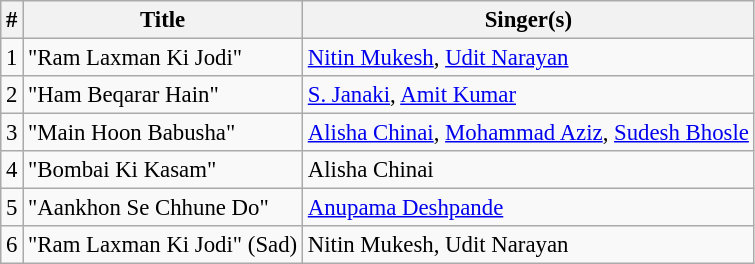<table class="wikitable" style="font-size:95%;">
<tr>
<th>#</th>
<th>Title</th>
<th>Singer(s)</th>
</tr>
<tr>
<td>1</td>
<td>"Ram Laxman Ki Jodi"</td>
<td><a href='#'>Nitin Mukesh</a>, <a href='#'>Udit Narayan</a></td>
</tr>
<tr>
<td>2</td>
<td>"Ham Beqarar Hain"</td>
<td><a href='#'>S. Janaki</a>, <a href='#'>Amit Kumar</a></td>
</tr>
<tr>
<td>3</td>
<td>"Main Hoon Babusha"</td>
<td><a href='#'>Alisha Chinai</a>, <a href='#'>Mohammad Aziz</a>, <a href='#'>Sudesh Bhosle</a></td>
</tr>
<tr>
<td>4</td>
<td>"Bombai Ki Kasam"</td>
<td>Alisha Chinai</td>
</tr>
<tr>
<td>5</td>
<td>"Aankhon Se Chhune Do"</td>
<td><a href='#'>Anupama Deshpande</a></td>
</tr>
<tr>
<td>6</td>
<td>"Ram Laxman Ki Jodi" (Sad)</td>
<td>Nitin Mukesh, Udit Narayan</td>
</tr>
</table>
